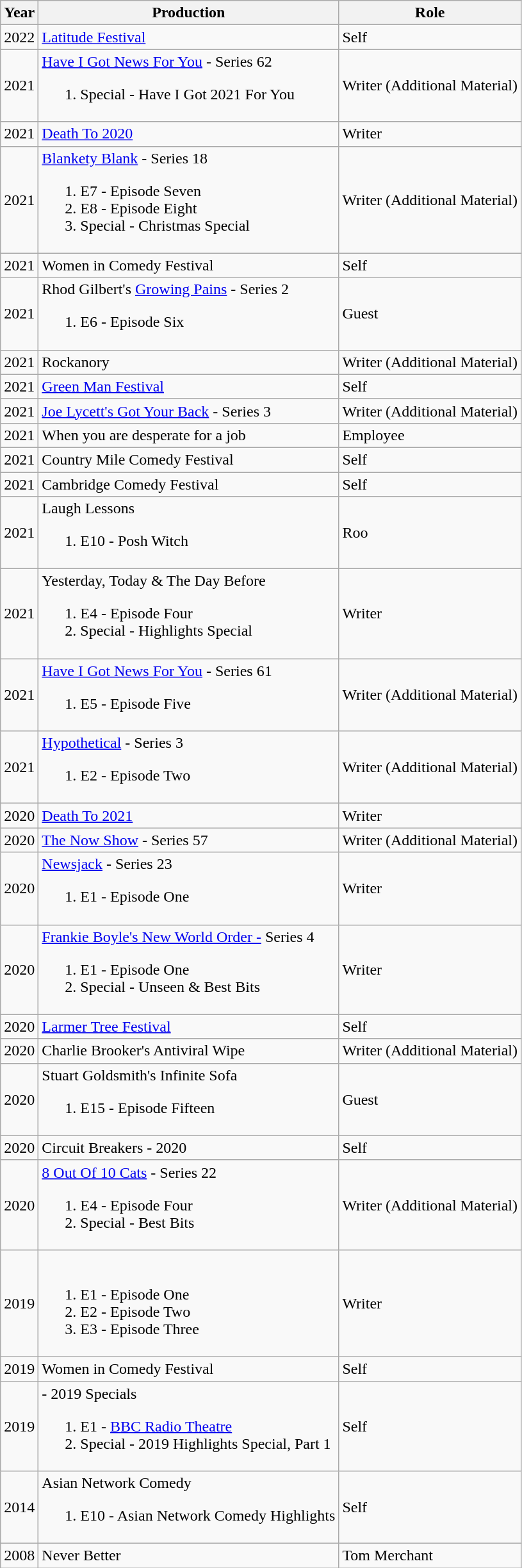<table class="wikitable">
<tr>
<th>Year</th>
<th>Production</th>
<th>Role</th>
</tr>
<tr>
<td>2022</td>
<td><a href='#'>Latitude Festival</a></td>
<td>Self</td>
</tr>
<tr>
<td>2021</td>
<td><a href='#'>Have I Got News For You</a> - Series 62<br><ol><li>Special - Have I Got 2021 For You</li></ol></td>
<td>Writer (Additional Material)</td>
</tr>
<tr>
<td>2021</td>
<td><a href='#'>Death To 2020</a></td>
<td>Writer</td>
</tr>
<tr>
<td>2021</td>
<td><a href='#'>Blankety Blank</a> - Series 18<br><ol><li>E7 - Episode Seven</li><li>E8 - Episode Eight</li><li>Special - Christmas Special</li></ol></td>
<td>Writer (Additional Material)</td>
</tr>
<tr>
<td>2021</td>
<td>Women in Comedy Festival</td>
<td>Self</td>
</tr>
<tr>
<td>2021</td>
<td>Rhod Gilbert's <a href='#'>Growing Pains</a> - Series 2<br><ol><li>E6 - Episode Six</li></ol></td>
<td>Guest</td>
</tr>
<tr>
<td>2021</td>
<td>Rockanory</td>
<td>Writer (Additional Material)</td>
</tr>
<tr>
<td>2021</td>
<td><a href='#'>Green Man Festival</a></td>
<td>Self</td>
</tr>
<tr>
<td>2021</td>
<td><a href='#'>Joe Lycett's Got Your Back</a> - Series 3</td>
<td>Writer (Additional Material)</td>
</tr>
<tr>
<td>2021</td>
<td>When you are desperate for a job</td>
<td>Employee</td>
</tr>
<tr>
<td>2021</td>
<td>Country Mile Comedy Festival</td>
<td>Self</td>
</tr>
<tr>
<td>2021</td>
<td>Cambridge Comedy Festival</td>
<td>Self</td>
</tr>
<tr>
<td>2021</td>
<td>Laugh Lessons<br><ol><li>E10 - Posh Witch</li></ol></td>
<td>Roo</td>
</tr>
<tr>
<td>2021</td>
<td>Yesterday, Today & The Day Before<br><ol><li>E4 - Episode Four</li><li>Special - Highlights Special</li></ol></td>
<td>Writer</td>
</tr>
<tr>
<td>2021</td>
<td><a href='#'>Have I Got News For You</a> - Series 61<br><ol><li>E5 - Episode Five</li></ol></td>
<td>Writer (Additional Material)</td>
</tr>
<tr>
<td>2021</td>
<td><a href='#'>Hypothetical</a> - Series 3<br><ol><li>E2 - Episode Two</li></ol></td>
<td>Writer (Additional Material)</td>
</tr>
<tr>
<td>2020</td>
<td><a href='#'>Death To 2021</a></td>
<td>Writer</td>
</tr>
<tr>
<td>2020</td>
<td><a href='#'>The Now Show</a> - Series 57</td>
<td>Writer (Additional Material)</td>
</tr>
<tr>
<td>2020</td>
<td><a href='#'>Newsjack</a> - Series 23<br><ol><li>E1 - Episode One</li></ol></td>
<td>Writer</td>
</tr>
<tr>
<td>2020</td>
<td><a href='#'>Frankie Boyle's New World Order -</a> Series 4<br><ol><li>E1 - Episode One</li><li>Special - Unseen & Best Bits</li></ol></td>
<td>Writer</td>
</tr>
<tr>
<td>2020</td>
<td><a href='#'>Larmer Tree Festival</a></td>
<td>Self</td>
</tr>
<tr>
<td>2020</td>
<td>Charlie Brooker's Antiviral Wipe</td>
<td>Writer (Additional Material)</td>
</tr>
<tr>
<td>2020</td>
<td>Stuart Goldsmith's Infinite Sofa<br><ol><li>E15 - Episode Fifteen</li></ol></td>
<td>Guest</td>
</tr>
<tr>
<td>2020</td>
<td>Circuit Breakers - 2020</td>
<td>Self</td>
</tr>
<tr>
<td>2020</td>
<td><a href='#'>8 Out Of 10 Cats</a> - Series 22<br><ol><li>E4 - Episode Four</li><li>Special - Best Bits</li></ol></td>
<td>Writer (Additional Material)</td>
</tr>
<tr>
<td>2019</td>
<td><br><ol><li>E1 - Episode One</li><li>E2 - Episode Two</li><li>E3 - Episode Three</li></ol></td>
<td>Writer</td>
</tr>
<tr>
<td>2019</td>
<td>Women in Comedy Festival</td>
<td>Self</td>
</tr>
<tr>
<td>2019</td>
<td> - 2019 Specials<br><ol><li>E1 - <a href='#'>BBC Radio Theatre</a></li><li>Special - 2019 Highlights Special, Part 1</li></ol></td>
<td>Self</td>
</tr>
<tr>
<td>2014</td>
<td>Asian Network Comedy<br><ol><li>E10 - Asian Network Comedy Highlights</li></ol></td>
<td>Self</td>
</tr>
<tr>
<td>2008</td>
<td>Never Better</td>
<td>Tom Merchant</td>
</tr>
</table>
